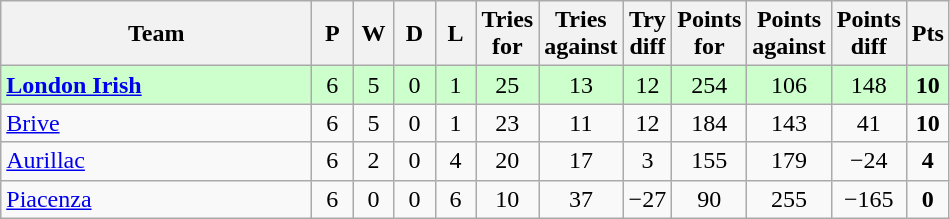<table class="wikitable" style="text-align: center;">
<tr>
<th width="200">Team</th>
<th width="20">P</th>
<th width="20">W</th>
<th width="20">D</th>
<th width="20">L</th>
<th width="20">Tries for</th>
<th width="20">Tries against</th>
<th width="20">Try diff</th>
<th width="20">Points for</th>
<th width="20">Points against</th>
<th width="25">Points diff</th>
<th width="20">Pts</th>
</tr>
<tr bgcolor="#ccffcc">
<td align="left"> <strong><a href='#'>London Irish</a></strong></td>
<td>6</td>
<td>5</td>
<td>0</td>
<td>1</td>
<td>25</td>
<td>13</td>
<td>12</td>
<td>254</td>
<td>106</td>
<td>148</td>
<td><strong>10</strong></td>
</tr>
<tr>
<td align="left"> <a href='#'>Brive</a></td>
<td>6</td>
<td>5</td>
<td>0</td>
<td>1</td>
<td>23</td>
<td>11</td>
<td>12</td>
<td>184</td>
<td>143</td>
<td>41</td>
<td><strong>10</strong></td>
</tr>
<tr>
<td align="left"> <a href='#'>Aurillac</a></td>
<td>6</td>
<td>2</td>
<td>0</td>
<td>4</td>
<td>20</td>
<td>17</td>
<td>3</td>
<td>155</td>
<td>179</td>
<td>−24</td>
<td><strong>4</strong></td>
</tr>
<tr>
<td align="left"> <a href='#'>Piacenza</a></td>
<td>6</td>
<td>0</td>
<td>0</td>
<td>6</td>
<td>10</td>
<td>37</td>
<td>−27</td>
<td>90</td>
<td>255</td>
<td>−165</td>
<td><strong>0</strong></td>
</tr>
</table>
